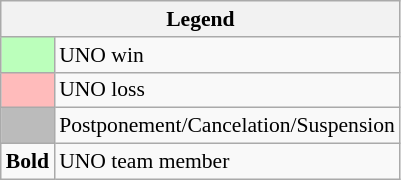<table class="wikitable" style="font-size:90%">
<tr>
<th colspan="2">Legend</th>
</tr>
<tr>
<td bgcolor="#bbffbb"> </td>
<td>UNO win</td>
</tr>
<tr>
<td bgcolor="#ffbbbb"> </td>
<td>UNO loss</td>
</tr>
<tr>
<td bgcolor="#bbbbbb"> </td>
<td>Postponement/Cancelation/Suspension</td>
</tr>
<tr>
<td><strong>Bold</strong></td>
<td>UNO team member</td>
</tr>
</table>
